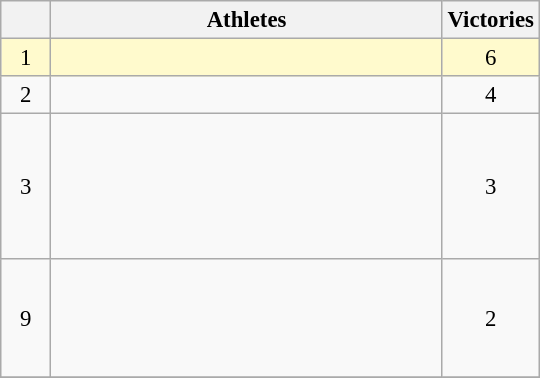<table class="wikitable" style="font-size:95%; width:360px">
<tr>
<th width=10%></th>
<th width=80%>Athletes</th>
<th width=10%>Victories</th>
</tr>
<tr bgcolor="#FFFACD">
<td align=center>1</td>
<td></td>
<td align="center">6</td>
</tr>
<tr>
<td align=center>2</td>
<td></td>
<td align="center">4</td>
</tr>
<tr>
<td align=center>3</td>
<td><br><br><br><br><br></td>
<td align=center>3</td>
</tr>
<tr>
<td align=center>9</td>
<td><br><br><br><br></td>
<td align="center">2</td>
</tr>
<tr>
</tr>
</table>
